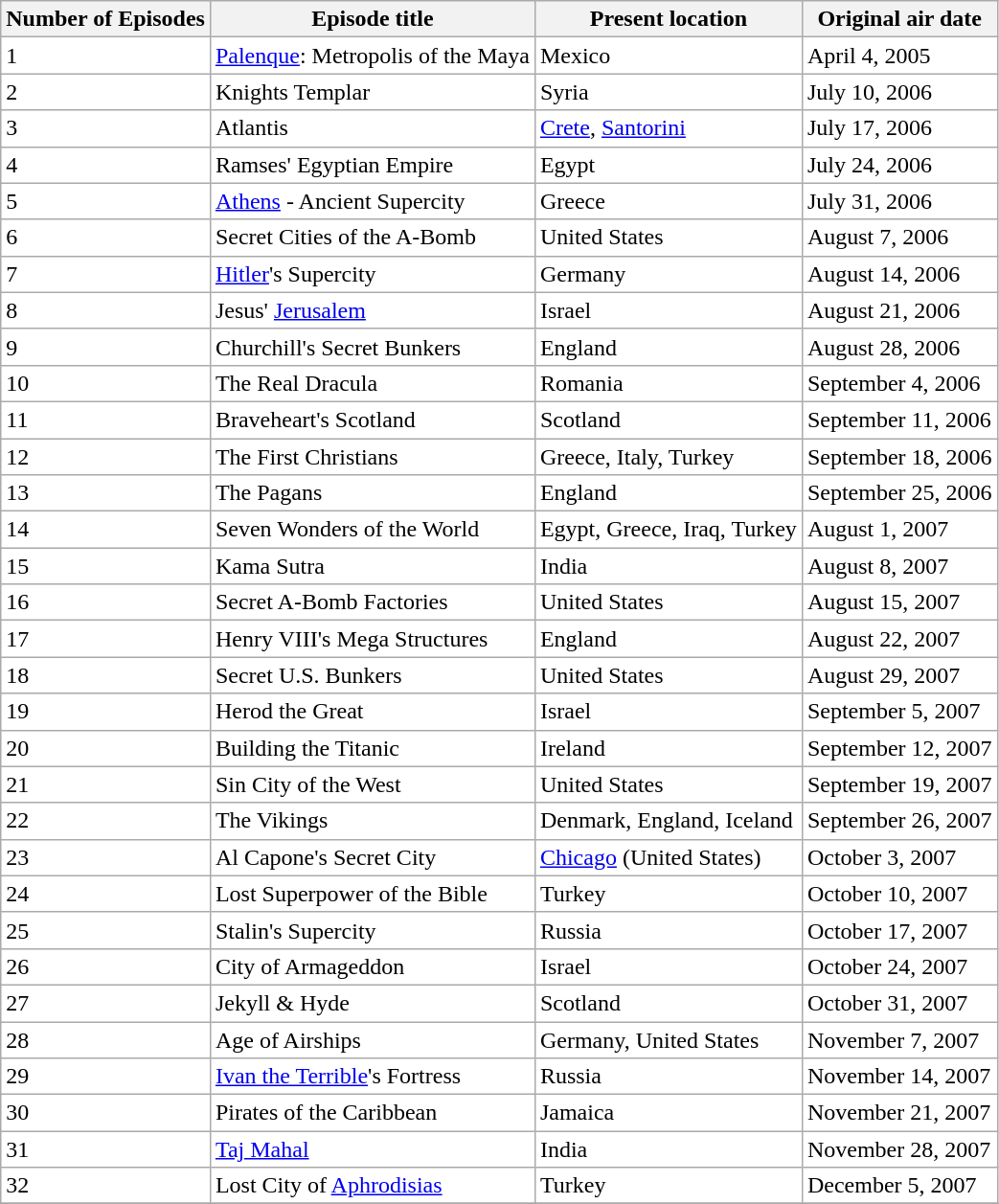<table class="wikitable">
<tr>
<th>Number of Episodes</th>
<th>Episode title</th>
<th>Present location</th>
<th>Original air date</th>
</tr>
<tr>
<td style="background:white ">1</td>
<td style="background:white "><a href='#'>Palenque</a>: Metropolis of the Maya</td>
<td style="background:white ">Mexico</td>
<td style="background:white ">April 4, 2005</td>
</tr>
<tr>
<td style="background:white ">2</td>
<td style="background:white ">Knights Templar</td>
<td style="background:white ">Syria</td>
<td style="background:white ">July 10, 2006</td>
</tr>
<tr>
<td style="background:white ">3</td>
<td style="background:white ">Atlantis</td>
<td style="background:white "><a href='#'>Crete</a>, <a href='#'>Santorini</a></td>
<td style="background:white ">July 17, 2006</td>
</tr>
<tr>
<td style="background:white ">4</td>
<td style="background:white ">Ramses' Egyptian Empire</td>
<td style="background:white ">Egypt</td>
<td style="background:white ">July 24, 2006</td>
</tr>
<tr>
<td style="background:white ">5</td>
<td style="background:white "><a href='#'>Athens</a> - Ancient Supercity</td>
<td style="background:white ">Greece</td>
<td style="background:white ">July 31, 2006</td>
</tr>
<tr>
<td style="background:white ">6</td>
<td style="background:white ">Secret Cities of the A-Bomb</td>
<td style="background:white ">United States</td>
<td style="background:white ">August 7, 2006</td>
</tr>
<tr>
<td style="background:white ">7</td>
<td style="background:white "><a href='#'>Hitler</a>'s Supercity</td>
<td style="background:white ">Germany</td>
<td style="background:white ">August 14, 2006</td>
</tr>
<tr>
<td style="background:white ">8</td>
<td style="background:white ">Jesus' <a href='#'>Jerusalem</a></td>
<td style="background:white ">Israel</td>
<td style="background:white ">August 21, 2006</td>
</tr>
<tr>
<td style="background:white ">9</td>
<td style="background:white ">Churchill's Secret Bunkers</td>
<td style="background:white ">England</td>
<td style="background:white ">August 28, 2006</td>
</tr>
<tr>
<td style="background:white ">10</td>
<td style="background:white ">The Real Dracula</td>
<td style="background:white ">Romania</td>
<td style="background:white ">September 4, 2006</td>
</tr>
<tr>
<td style="background:white ">11</td>
<td style="background:white ">Braveheart's Scotland</td>
<td style="background:white ">Scotland</td>
<td style="background:white ">September 11, 2006</td>
</tr>
<tr>
<td style="background:white ">12</td>
<td style="background:white ">The First Christians</td>
<td style="background:white ">Greece, Italy, Turkey</td>
<td style="background:white ">September 18, 2006</td>
</tr>
<tr>
<td style="background:white ">13</td>
<td style="background:white ">The Pagans</td>
<td style="background:white ">England</td>
<td style="background:white ">September 25, 2006</td>
</tr>
<tr>
<td style="background:white ">14</td>
<td style="background:white ">Seven Wonders of the World</td>
<td style="background:white ">Egypt, Greece, Iraq, Turkey</td>
<td style="background:white ">August 1, 2007</td>
</tr>
<tr>
<td style="background:white ">15</td>
<td style="background:white ">Kama Sutra</td>
<td style="background:white ">India</td>
<td style="background:white ">August 8, 2007</td>
</tr>
<tr>
<td style="background:white ">16</td>
<td style="background:white ">Secret A-Bomb Factories</td>
<td style="background:white ">United States</td>
<td style="background:white ">August 15, 2007</td>
</tr>
<tr>
<td style="background:white ">17</td>
<td style="background:white ">Henry VIII's Mega Structures</td>
<td style="background:white ">England</td>
<td style="background:white ">August 22, 2007</td>
</tr>
<tr>
<td style="background:white ">18</td>
<td style="background:white ">Secret U.S. Bunkers</td>
<td style="background:white ">United States</td>
<td style="background:white ">August 29, 2007</td>
</tr>
<tr>
<td style="background:white ">19</td>
<td style="background:white ">Herod the Great</td>
<td style="background:white ">Israel</td>
<td style="background:white ">September 5, 2007</td>
</tr>
<tr>
<td style="background:white ">20</td>
<td style="background:white ">Building the Titanic</td>
<td style="background:white ">Ireland</td>
<td style="background:white ">September 12, 2007</td>
</tr>
<tr>
<td style="background:white ">21</td>
<td style="background:white ">Sin City of the West</td>
<td style="background:white ">United States</td>
<td style="background:white ">September 19, 2007</td>
</tr>
<tr>
<td style="background:white ">22</td>
<td style="background:white ">The Vikings</td>
<td style="background:white ">Denmark, England, Iceland</td>
<td style="background:white ">September 26, 2007</td>
</tr>
<tr>
<td style="background:white ">23</td>
<td style="background:white ">Al Capone's Secret City</td>
<td style="background:white "><a href='#'>Chicago</a> (United States)</td>
<td style="background:white ">October 3, 2007</td>
</tr>
<tr>
<td style="background:white ">24</td>
<td style="background:white ">Lost Superpower of the Bible</td>
<td style="background:white ">Turkey</td>
<td style="background:white ">October 10, 2007</td>
</tr>
<tr>
<td style="background:white ">25</td>
<td style="background:white ">Stalin's Supercity</td>
<td style="background:white ">Russia</td>
<td style="background:white ">October 17, 2007</td>
</tr>
<tr>
<td style="background:white ">26</td>
<td style="background:white ">City of Armageddon</td>
<td style="background:white ">Israel</td>
<td style="background:white ">October 24, 2007</td>
</tr>
<tr>
<td style="background:white ">27</td>
<td style="background:white ">Jekyll & Hyde</td>
<td style="background:white ">Scotland</td>
<td style="background:white ">October 31, 2007</td>
</tr>
<tr>
<td style="background:white ">28</td>
<td style="background:white ">Age of Airships</td>
<td style="background:white ">Germany, United States</td>
<td style="background:white ">November 7, 2007</td>
</tr>
<tr>
<td style="background:white ">29</td>
<td style="background:white "><a href='#'>Ivan the Terrible</a>'s Fortress</td>
<td style="background:white ">Russia</td>
<td style="background:white ">November 14, 2007</td>
</tr>
<tr>
<td style="background:white ">30</td>
<td style="background:white ">Pirates of the Caribbean</td>
<td style="background:white ">Jamaica</td>
<td style="background:white ">November 21, 2007</td>
</tr>
<tr>
<td style="background:white ">31</td>
<td style="background:white "><a href='#'>Taj Mahal</a></td>
<td style="background:white ">India</td>
<td style="background:white ">November 28, 2007</td>
</tr>
<tr>
<td style="background:white ">32</td>
<td style="background:white ">Lost City of <a href='#'>Aphrodisias</a></td>
<td style="background:white ">Turkey</td>
<td style="background:white ">December 5, 2007</td>
</tr>
<tr>
</tr>
</table>
